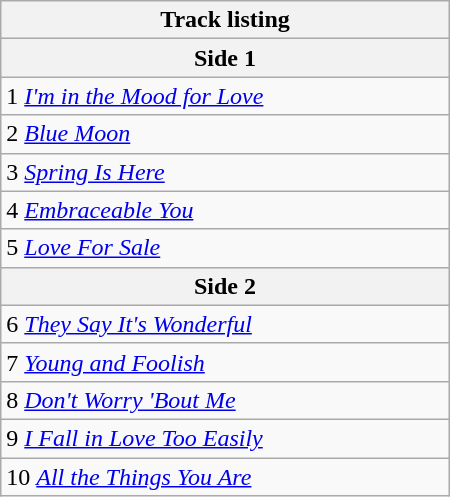<table class="wikitable collapsible collapsed" style="width:300px;">
<tr>
<th>Track listing</th>
</tr>
<tr>
<th>Side 1</th>
</tr>
<tr>
<td>1 <em><a href='#'>I'm in the Mood for Love</a></em></td>
</tr>
<tr>
<td>2  <em><a href='#'>Blue Moon</a></em></td>
</tr>
<tr>
<td>3 <em><a href='#'>Spring Is Here</a></em></td>
</tr>
<tr>
<td>4 <em><a href='#'>Embraceable You</a></em></td>
</tr>
<tr>
<td>5 <em><a href='#'>Love For Sale</a></em></td>
</tr>
<tr>
<th>Side 2</th>
</tr>
<tr>
<td>6 <em><a href='#'>They Say It's Wonderful</a></em></td>
</tr>
<tr>
<td>7 <em><a href='#'>Young and Foolish</a></em></td>
</tr>
<tr>
<td>8 <em><a href='#'>Don't Worry 'Bout Me</a></em></td>
</tr>
<tr>
<td>9 <em><a href='#'>I Fall in Love Too Easily</a></em></td>
</tr>
<tr>
<td>10 <em><a href='#'>All the Things You Are</a></em></td>
</tr>
</table>
